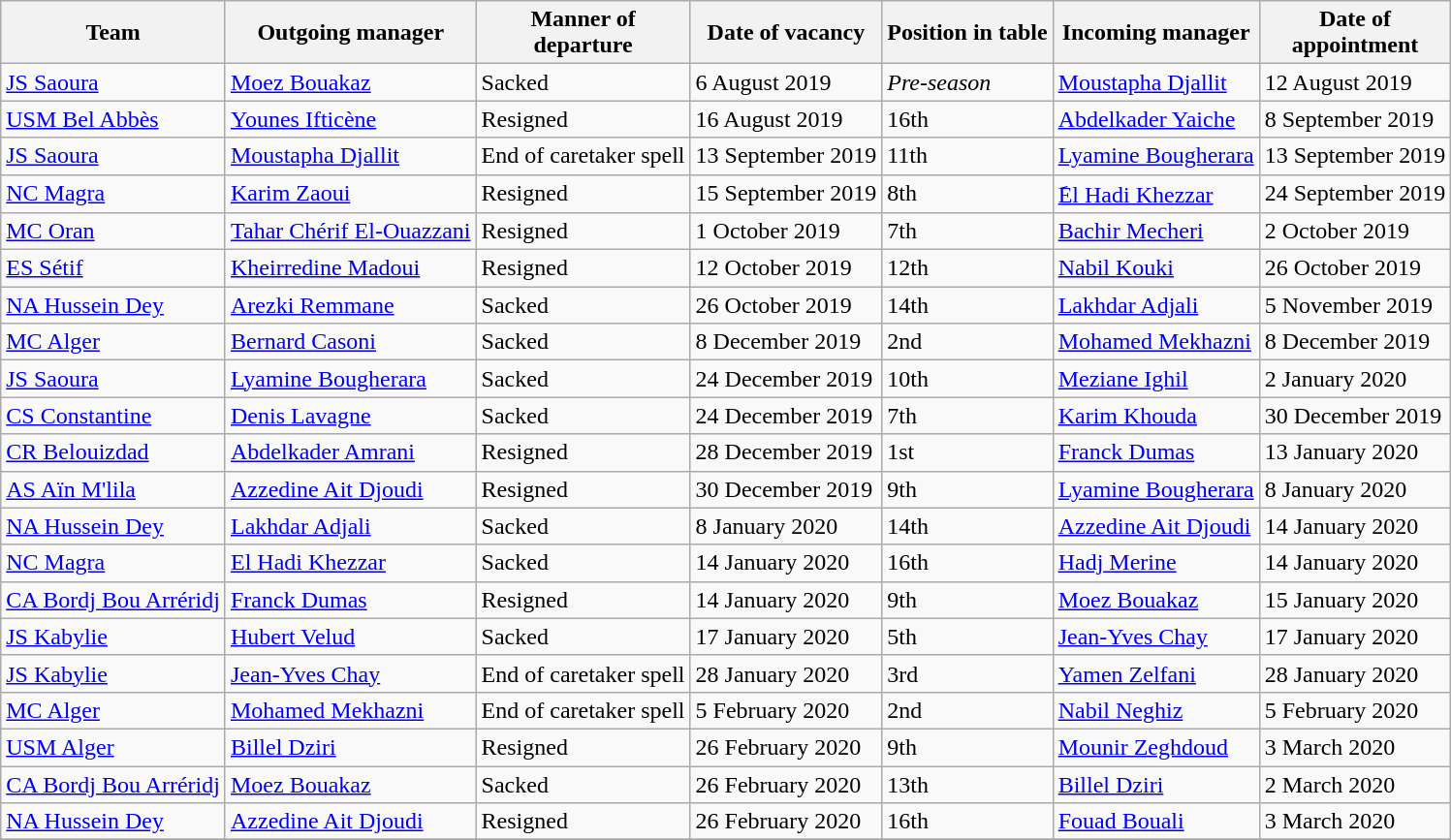<table class="wikitable sortable">
<tr>
<th>Team</th>
<th>Outgoing manager</th>
<th>Manner of<br>departure</th>
<th>Date of vacancy</th>
<th>Position in table</th>
<th>Incoming manager</th>
<th>Date of<br>appointment</th>
</tr>
<tr>
<td><a href='#'>JS Saoura</a></td>
<td> <a href='#'>Moez Bouakaz</a></td>
<td>Sacked</td>
<td>6 August 2019</td>
<td><em>Pre-season</em></td>
<td> <a href='#'>Moustapha Djallit</a></td>
<td>12 August 2019</td>
</tr>
<tr>
<td><a href='#'>USM Bel Abbès</a></td>
<td> <a href='#'>Younes Ifticène</a></td>
<td>Resigned</td>
<td>16 August 2019</td>
<td>16th</td>
<td> <a href='#'>Abdelkader Yaiche</a></td>
<td>8 September 2019</td>
</tr>
<tr>
<td><a href='#'>JS Saoura</a></td>
<td> <a href='#'>Moustapha Djallit</a></td>
<td>End of caretaker spell</td>
<td>13 September 2019</td>
<td>11th</td>
<td> <a href='#'>Lyamine Bougherara</a></td>
<td>13 September 2019</td>
</tr>
<tr>
<td><a href='#'>NC Magra</a></td>
<td> <a href='#'>Karim Zaoui</a></td>
<td>Resigned</td>
<td>15 September 2019</td>
<td>8th</td>
<td> <a href='#'>َEl Hadi Khezzar</a></td>
<td>24 September 2019</td>
</tr>
<tr>
<td><a href='#'>MC Oran</a></td>
<td> <a href='#'>Tahar Chérif El-Ouazzani</a></td>
<td>Resigned</td>
<td>1 October 2019</td>
<td>7th</td>
<td> <a href='#'>Bachir Mecheri</a></td>
<td>2 October 2019</td>
</tr>
<tr>
<td><a href='#'>ES Sétif</a></td>
<td> <a href='#'>Kheirredine Madoui</a></td>
<td>Resigned</td>
<td>12 October 2019</td>
<td>12th</td>
<td> <a href='#'>Nabil Kouki</a></td>
<td>26 October 2019</td>
</tr>
<tr>
<td><a href='#'>NA Hussein Dey</a></td>
<td> <a href='#'>Arezki Remmane</a></td>
<td>Sacked</td>
<td>26 October 2019</td>
<td>14th</td>
<td> <a href='#'>Lakhdar Adjali</a></td>
<td>5 November 2019</td>
</tr>
<tr>
<td><a href='#'>MC Alger</a></td>
<td> <a href='#'>Bernard Casoni</a></td>
<td>Sacked</td>
<td>8 December 2019</td>
<td>2nd</td>
<td> <a href='#'>Mohamed Mekhazni</a></td>
<td>8 December 2019</td>
</tr>
<tr>
<td><a href='#'>JS Saoura</a></td>
<td> <a href='#'>Lyamine Bougherara</a></td>
<td>Sacked</td>
<td>24 December 2019</td>
<td>10th</td>
<td> <a href='#'>Meziane Ighil</a></td>
<td>2 January 2020</td>
</tr>
<tr>
<td><a href='#'>CS Constantine</a></td>
<td> <a href='#'>Denis Lavagne</a></td>
<td>Sacked</td>
<td>24 December 2019</td>
<td>7th</td>
<td> <a href='#'>Karim Khouda</a></td>
<td>30 December 2019</td>
</tr>
<tr>
<td><a href='#'>CR Belouizdad</a></td>
<td> <a href='#'>Abdelkader Amrani</a></td>
<td>Resigned</td>
<td>28 December 2019</td>
<td>1st</td>
<td> <a href='#'>Franck Dumas</a></td>
<td>13 January 2020</td>
</tr>
<tr>
<td><a href='#'>AS Aïn M'lila</a></td>
<td> <a href='#'>Azzedine Ait Djoudi</a></td>
<td>Resigned</td>
<td>30 December 2019</td>
<td>9th</td>
<td> <a href='#'>Lyamine Bougherara</a></td>
<td>8 January 2020</td>
</tr>
<tr>
<td><a href='#'>NA Hussein Dey</a></td>
<td> <a href='#'>Lakhdar Adjali</a></td>
<td>Sacked</td>
<td>8 January 2020</td>
<td>14th</td>
<td> <a href='#'>Azzedine Ait Djoudi</a></td>
<td>14 January 2020</td>
</tr>
<tr>
<td><a href='#'>NC Magra</a></td>
<td> <a href='#'>El Hadi Khezzar</a></td>
<td>Sacked</td>
<td>14 January 2020</td>
<td>16th</td>
<td> <a href='#'>Hadj Merine</a></td>
<td>14 January 2020</td>
</tr>
<tr>
<td><a href='#'>CA Bordj Bou Arréridj</a></td>
<td> <a href='#'>Franck Dumas</a></td>
<td>Resigned</td>
<td>14 January 2020</td>
<td>9th</td>
<td> <a href='#'>Moez Bouakaz</a></td>
<td>15 January 2020</td>
</tr>
<tr>
<td><a href='#'>JS Kabylie</a></td>
<td> <a href='#'>Hubert Velud</a></td>
<td>Sacked</td>
<td>17 January 2020</td>
<td>5th</td>
<td> <a href='#'>Jean-Yves Chay</a></td>
<td>17 January 2020</td>
</tr>
<tr>
<td><a href='#'>JS Kabylie</a></td>
<td> <a href='#'>Jean-Yves Chay</a></td>
<td>End of caretaker spell</td>
<td>28 January 2020</td>
<td>3rd</td>
<td> <a href='#'>Yamen Zelfani</a></td>
<td>28 January 2020</td>
</tr>
<tr>
<td><a href='#'>MC Alger</a></td>
<td> <a href='#'>Mohamed Mekhazni</a></td>
<td>End of caretaker spell</td>
<td>5 February 2020</td>
<td>2nd</td>
<td> <a href='#'>Nabil Neghiz</a></td>
<td>5 February 2020</td>
</tr>
<tr>
<td><a href='#'>USM Alger</a></td>
<td> <a href='#'>Billel Dziri</a></td>
<td>Resigned</td>
<td>26 February 2020</td>
<td>9th</td>
<td> <a href='#'>Mounir Zeghdoud</a></td>
<td>3 March 2020</td>
</tr>
<tr>
<td><a href='#'>CA Bordj Bou Arréridj</a></td>
<td> <a href='#'>Moez Bouakaz</a></td>
<td>Sacked</td>
<td>26 February 2020</td>
<td>13th</td>
<td> <a href='#'>Billel Dziri</a></td>
<td>2 March 2020</td>
</tr>
<tr>
<td><a href='#'>NA Hussein Dey</a></td>
<td> <a href='#'>Azzedine Ait Djoudi</a></td>
<td>Resigned</td>
<td>26 February 2020</td>
<td>16th</td>
<td> <a href='#'>Fouad Bouali</a></td>
<td>3 March 2020 </td>
</tr>
<tr>
</tr>
</table>
